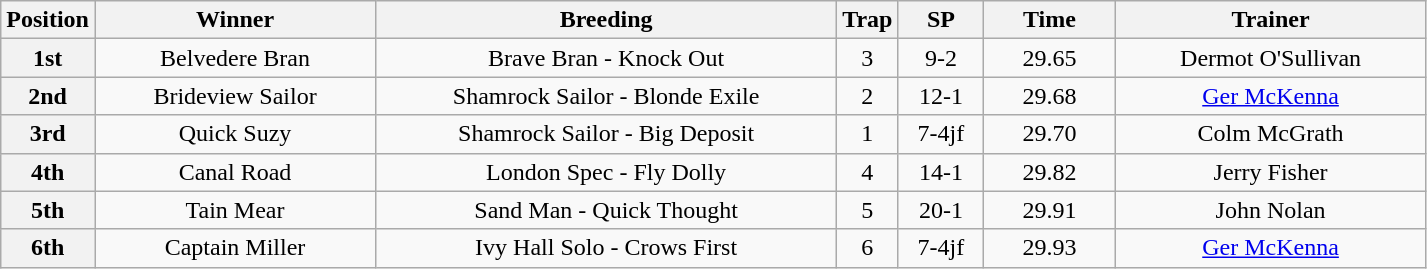<table class="wikitable" style="text-align: center">
<tr>
<th width=30>Position</th>
<th width=180>Winner</th>
<th width=300>Breeding</th>
<th width=30>Trap</th>
<th width=50>SP</th>
<th width=80>Time</th>
<th width=200>Trainer</th>
</tr>
<tr>
<th>1st</th>
<td>Belvedere Bran</td>
<td>Brave Bran - Knock Out</td>
<td>3</td>
<td>9-2</td>
<td>29.65</td>
<td>Dermot O'Sullivan</td>
</tr>
<tr>
<th>2nd</th>
<td>Brideview Sailor</td>
<td>Shamrock Sailor - Blonde Exile</td>
<td>2</td>
<td>12-1</td>
<td>29.68</td>
<td><a href='#'>Ger McKenna</a></td>
</tr>
<tr>
<th>3rd</th>
<td>Quick Suzy</td>
<td>Shamrock Sailor - Big Deposit</td>
<td>1</td>
<td>7-4jf</td>
<td>29.70</td>
<td>Colm McGrath</td>
</tr>
<tr>
<th>4th</th>
<td>Canal Road</td>
<td>London Spec - Fly Dolly</td>
<td>4</td>
<td>14-1</td>
<td>29.82</td>
<td>Jerry Fisher</td>
</tr>
<tr>
<th>5th</th>
<td>Tain Mear</td>
<td>Sand Man - Quick Thought</td>
<td>5</td>
<td>20-1</td>
<td>29.91</td>
<td>John Nolan</td>
</tr>
<tr>
<th>6th</th>
<td>Captain Miller</td>
<td>Ivy Hall Solo - Crows First</td>
<td>6</td>
<td>7-4jf</td>
<td>29.93</td>
<td><a href='#'>Ger McKenna</a></td>
</tr>
</table>
